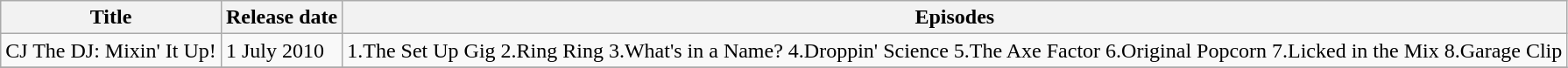<table class="wikitable">
<tr>
<th>Title</th>
<th>Release date</th>
<th>Episodes</th>
</tr>
<tr>
<td>CJ The DJ: Mixin' It Up!</td>
<td>1 July 2010</td>
<td>1.The Set Up Gig 2.Ring Ring 3.What's in a Name? 4.Droppin' Science 5.The Axe Factor 6.Original Popcorn 7.Licked in the Mix 8.Garage Clip</td>
</tr>
<tr>
</tr>
</table>
